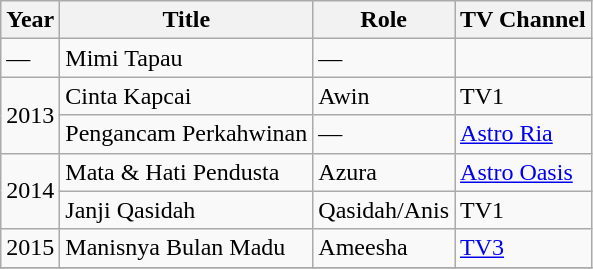<table class="wikitable">
<tr>
<th>Year</th>
<th>Title</th>
<th>Role</th>
<th>TV Channel</th>
</tr>
<tr>
<td>—</td>
<td>Mimi Tapau</td>
<td>—</td>
<td></td>
</tr>
<tr>
<td rowspan=2>2013</td>
<td>Cinta Kapcai</td>
<td>Awin</td>
<td>TV1</td>
</tr>
<tr>
<td>Pengancam Perkahwinan</td>
<td>—</td>
<td><a href='#'>Astro Ria</a></td>
</tr>
<tr>
<td rowspan=2>2014</td>
<td>Mata & Hati Pendusta</td>
<td>Azura</td>
<td><a href='#'>Astro Oasis</a></td>
</tr>
<tr>
<td>Janji Qasidah</td>
<td>Qasidah/Anis</td>
<td>TV1</td>
</tr>
<tr>
<td>2015</td>
<td>Manisnya Bulan Madu</td>
<td>Ameesha</td>
<td><a href='#'>TV3</a></td>
</tr>
<tr>
</tr>
</table>
